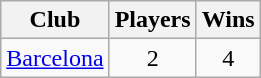<table class="wikitable">
<tr>
<th>Club</th>
<th>Players</th>
<th>Wins</th>
</tr>
<tr>
<td> <a href='#'>Barcelona</a></td>
<td align=center>2</td>
<td align=center>4</td>
</tr>
</table>
